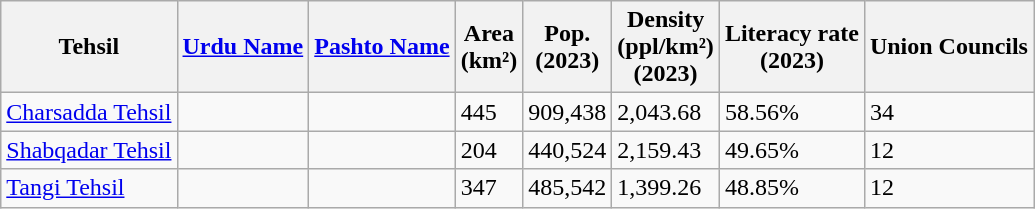<table class="wikitable sortable static-row-numbers static-row-header-hash">
<tr>
<th>Tehsil</th>
<th><a href='#'>Urdu Name</a></th>
<th><a href='#'>Pashto Name</a></th>
<th>Area<br>(km²)</th>
<th>Pop.<br>(2023)</th>
<th>Density<br>(ppl/km²)<br>(2023)</th>
<th>Literacy rate<br>(2023)</th>
<th>Union Councils</th>
</tr>
<tr>
<td><a href='#'>Charsadda Tehsil</a></td>
<td></td>
<td></td>
<td>445</td>
<td>909,438</td>
<td>2,043.68</td>
<td>58.56%</td>
<td>34</td>
</tr>
<tr>
<td><a href='#'>Shabqadar Tehsil</a></td>
<td></td>
<td></td>
<td>204</td>
<td>440,524</td>
<td>2,159.43</td>
<td>49.65%</td>
<td>12</td>
</tr>
<tr>
<td><a href='#'>Tangi Tehsil</a></td>
<td></td>
<td></td>
<td>347</td>
<td>485,542</td>
<td>1,399.26</td>
<td>48.85%</td>
<td>12</td>
</tr>
</table>
